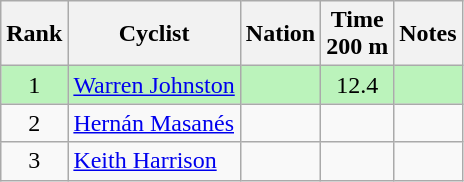<table class="wikitable sortable" style="text-align:center">
<tr>
<th>Rank</th>
<th>Cyclist</th>
<th>Nation</th>
<th>Time<br>200 m</th>
<th>Notes</th>
</tr>
<tr bgcolor=bbf3bb>
<td>1</td>
<td align=left><a href='#'>Warren Johnston</a></td>
<td align=left></td>
<td>12.4</td>
<td></td>
</tr>
<tr>
<td>2</td>
<td align=left><a href='#'>Hernán Masanés</a></td>
<td align=left></td>
<td></td>
<td></td>
</tr>
<tr>
<td>3</td>
<td align=left><a href='#'>Keith Harrison</a></td>
<td align=left></td>
<td></td>
<td></td>
</tr>
</table>
